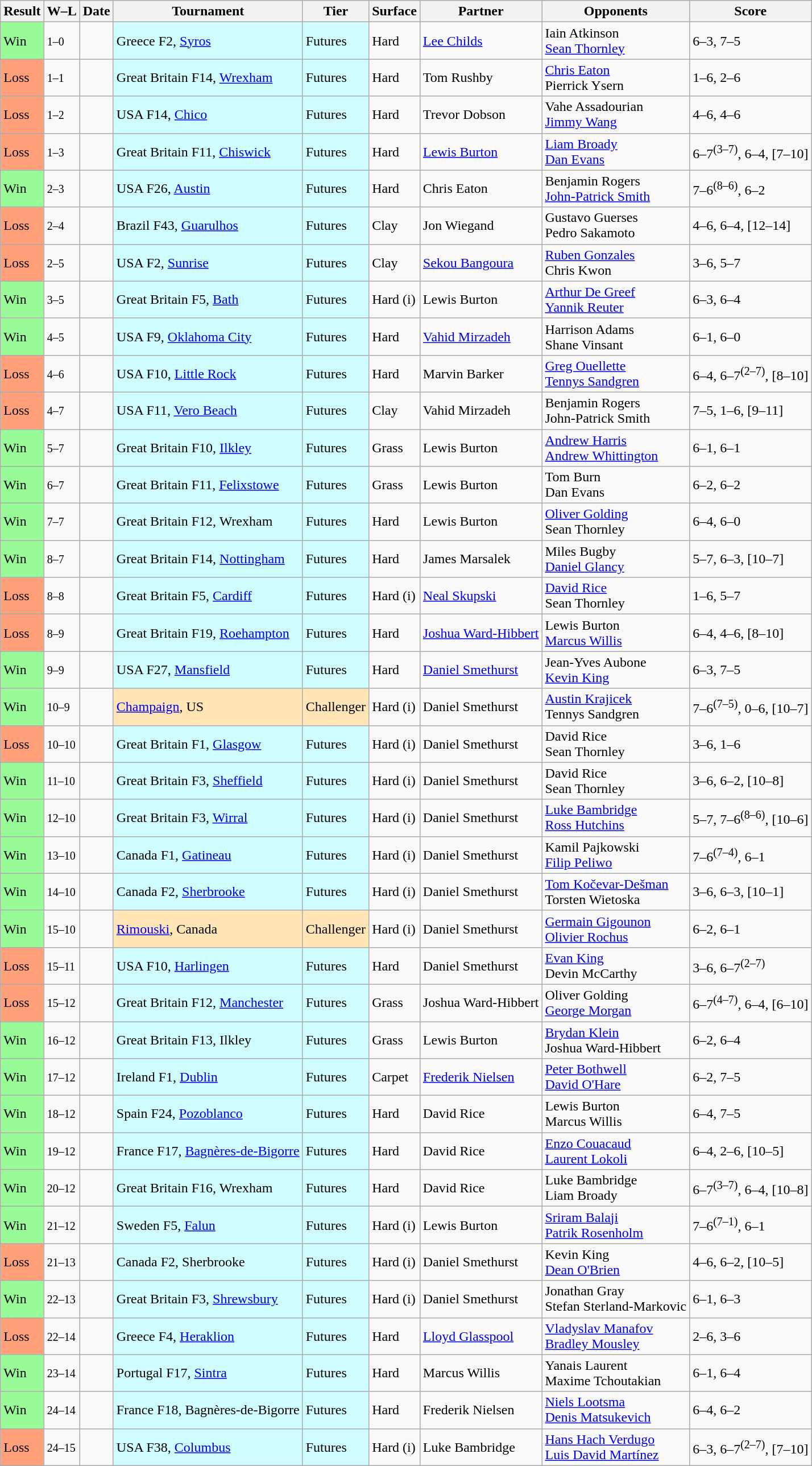<table class="sortable wikitable">
<tr>
<th>Result</th>
<th class="unsortable">W–L</th>
<th>Date</th>
<th>Tournament</th>
<th>Tier</th>
<th>Surface</th>
<th>Partner</th>
<th>Opponents</th>
<th class="unsortable">Score</th>
</tr>
<tr>
<td bgcolor=98FB98>Win</td>
<td><small>1–0</small></td>
<td></td>
<td style="background:#cffcff;">Greece F2, <a href='#'>Syros</a></td>
<td style="background:#cffcff;">Futures</td>
<td>Hard</td>
<td> <a href='#'>Lee Childs</a></td>
<td> Iain Atkinson<br> <a href='#'>Sean Thornley</a></td>
<td>6–3, 7–5</td>
</tr>
<tr>
<td bgcolor=FFA07A>Loss</td>
<td><small>1–1</small></td>
<td></td>
<td style="background:#cffcff;">Great Britain F14, <a href='#'>Wrexham</a></td>
<td style="background:#cffcff;">Futures</td>
<td>Hard</td>
<td> Tom Rushby</td>
<td> <a href='#'>Chris Eaton</a><br> Pierrick Ysern</td>
<td>1–6, 2–6</td>
</tr>
<tr>
<td bgcolor=FFA07A>Loss</td>
<td><small>1–2</small></td>
<td></td>
<td style="background:#cffcff;">USA F14, <a href='#'>Chico</a></td>
<td style="background:#cffcff;">Futures</td>
<td>Hard</td>
<td> Trevor Dobson</td>
<td> Vahe Assadourian<br> <a href='#'>Jimmy Wang</a></td>
<td>4–6, 4–6</td>
</tr>
<tr>
<td bgcolor=FFA07A>Loss</td>
<td><small>1–3</small></td>
<td></td>
<td style="background:#cffcff;">Great Britain F11, <a href='#'>Chiswick</a></td>
<td style="background:#cffcff;">Futures</td>
<td>Hard</td>
<td> <a href='#'>Lewis Burton</a></td>
<td> <a href='#'>Liam Broady</a><br> <a href='#'>Dan Evans</a></td>
<td>6–7<sup>(3–7)</sup>, 6–4, [7–10]</td>
</tr>
<tr>
<td bgcolor=98FB98>Win</td>
<td><small>2–3</small></td>
<td></td>
<td style="background:#cffcff;">USA F26, <a href='#'>Austin</a></td>
<td style="background:#cffcff;">Futures</td>
<td>Hard</td>
<td> Chris Eaton</td>
<td> Benjamin Rogers<br> <a href='#'>John-Patrick Smith</a></td>
<td>7–6<sup>(8–6)</sup>, 6–2</td>
</tr>
<tr>
<td bgcolor=FFA07A>Loss</td>
<td><small>2–4</small></td>
<td></td>
<td style="background:#cffcff;">Brazil F43, <a href='#'>Guarulhos</a></td>
<td style="background:#cffcff;">Futures</td>
<td>Clay</td>
<td> Jon Wiegand</td>
<td> Gustavo Guerses<br> Pedro Sakamoto</td>
<td>4–6, 6–4, [12–14]</td>
</tr>
<tr>
<td bgcolor=FFA07A>Loss</td>
<td><small>2–5</small></td>
<td></td>
<td style="background:#cffcff;">USA F2, <a href='#'>Sunrise</a></td>
<td style="background:#cffcff;">Futures</td>
<td>Clay</td>
<td> <a href='#'>Sekou Bangoura</a></td>
<td> <a href='#'>Ruben Gonzales</a><br> Chris Kwon</td>
<td>3–6, 5–7</td>
</tr>
<tr>
<td bgcolor=98FB98>Win</td>
<td><small>3–5</small></td>
<td></td>
<td style="background:#cffcff;">Great Britain F5, <a href='#'>Bath</a></td>
<td style="background:#cffcff;">Futures</td>
<td>Hard (i)</td>
<td> Lewis Burton</td>
<td> <a href='#'>Arthur De Greef</a><br> <a href='#'>Yannik Reuter</a></td>
<td>6–3, 6–4</td>
</tr>
<tr>
<td bgcolor=98FB98>Win</td>
<td><small>4–5</small></td>
<td></td>
<td style="background:#cffcff;">USA F9, <a href='#'>Oklahoma City</a></td>
<td style="background:#cffcff;">Futures</td>
<td>Hard</td>
<td> <a href='#'>Vahid Mirzadeh</a></td>
<td> Harrison Adams<br> Shane Vinsant</td>
<td>6–1, 6–0</td>
</tr>
<tr>
<td bgcolor=FFA07A>Loss</td>
<td><small>4–6</small></td>
<td></td>
<td style="background:#cffcff;">USA F10, <a href='#'>Little Rock</a></td>
<td style="background:#cffcff;">Futures</td>
<td>Hard</td>
<td> Marvin Barker</td>
<td> <a href='#'>Greg Ouellette</a><br> <a href='#'>Tennys Sandgren</a></td>
<td>6–4, 6–7<sup>(2–7)</sup>, [8–10]</td>
</tr>
<tr>
<td bgcolor=FFA07A>Loss</td>
<td><small>4–7</small></td>
<td></td>
<td style="background:#cffcff;">USA F11, <a href='#'>Vero Beach</a></td>
<td style="background:#cffcff;">Futures</td>
<td>Clay</td>
<td> Vahid Mirzadeh</td>
<td> Benjamin Rogers<br> John-Patrick Smith</td>
<td>7–5, 1–6, [9–11]</td>
</tr>
<tr>
<td bgcolor=98FB98>Win</td>
<td><small>5–7</small></td>
<td></td>
<td style="background:#cffcff;">Great Britain F10, <a href='#'>Ilkley</a></td>
<td style="background:#cffcff;">Futures</td>
<td>Grass</td>
<td> Lewis Burton</td>
<td> <a href='#'>Andrew Harris</a><br> <a href='#'>Andrew Whittington</a></td>
<td>6–1, 6–1</td>
</tr>
<tr>
<td bgcolor=98FB98>Win</td>
<td><small>6–7</small></td>
<td></td>
<td style="background:#cffcff;">Great Britain F11, <a href='#'>Felixstowe</a></td>
<td style="background:#cffcff;">Futures</td>
<td>Grass</td>
<td> Lewis Burton</td>
<td> Tom Burn<br> Dan Evans</td>
<td>6–2, 6–2</td>
</tr>
<tr>
<td bgcolor=98FB98>Win</td>
<td><small>7–7</small></td>
<td></td>
<td style="background:#cffcff;">Great Britain F12, Wrexham</td>
<td style="background:#cffcff;">Futures</td>
<td>Hard</td>
<td> Lewis Burton</td>
<td> <a href='#'>Oliver Golding</a><br> Sean Thornley</td>
<td>6–4, 6–0</td>
</tr>
<tr>
<td bgcolor=98FB98>Win</td>
<td><small>8–7</small></td>
<td></td>
<td style="background:#cffcff;">Great Britain F14, <a href='#'>Nottingham</a></td>
<td style="background:#cffcff;">Futures</td>
<td>Hard</td>
<td> James Marsalek</td>
<td> Miles Bugby<br> <a href='#'>Daniel Glancy</a></td>
<td>5–7, 6–3, [10–7]</td>
</tr>
<tr>
<td bgcolor=FFA07A>Loss</td>
<td><small>8–8</small></td>
<td></td>
<td style="background:#cffcff;">Great Britain F5, <a href='#'>Cardiff</a></td>
<td style="background:#cffcff;">Futures</td>
<td>Hard (i)</td>
<td> <a href='#'>Neal Skupski</a></td>
<td> <a href='#'>David Rice</a><br> Sean Thornley</td>
<td>1–6, 5–7</td>
</tr>
<tr>
<td bgcolor=FFA07A>Loss</td>
<td><small>8–9</small></td>
<td></td>
<td style="background:#cffcff;">Great Britain F19, <a href='#'>Roehampton</a></td>
<td style="background:#cffcff;">Futures</td>
<td>Hard</td>
<td> <a href='#'>Joshua Ward-Hibbert</a></td>
<td> Lewis Burton<br> <a href='#'>Marcus Willis</a></td>
<td>6–4, 4–6, [8–10]</td>
</tr>
<tr>
<td bgcolor=98FB98>Win</td>
<td><small>9–9</small></td>
<td></td>
<td style="background:#cffcff;">USA F27, <a href='#'>Mansfield</a></td>
<td style="background:#cffcff;">Futures</td>
<td>Hard</td>
<td> <a href='#'>Daniel Smethurst</a></td>
<td> Jean-Yves Aubone<br> <a href='#'>Kevin King</a></td>
<td>6–3, 7–5</td>
</tr>
<tr>
<td bgcolor=98FB98>Win</td>
<td><small>10–9</small></td>
<td><a href='#'></a></td>
<td style="background:moccasin;"><a href='#'>Champaign</a>, US</td>
<td style="background:moccasin;">Challenger</td>
<td>Hard (i)</td>
<td> Daniel Smethurst</td>
<td> <a href='#'>Austin Krajicek</a><br> Tennys Sandgren</td>
<td>7–6<sup>(7–5)</sup>, 0–6, [10–7]</td>
</tr>
<tr>
<td bgcolor=FFA07A>Loss</td>
<td><small>10–10</small></td>
<td></td>
<td style="background:#cffcff;">Great Britain F1, <a href='#'>Glasgow</a></td>
<td style="background:#cffcff;">Futures</td>
<td>Hard (i)</td>
<td> Daniel Smethurst</td>
<td> David Rice<br> Sean Thornley</td>
<td>3–6, 1–6</td>
</tr>
<tr>
<td bgcolor=98FB98>Win</td>
<td><small>11–10</small></td>
<td></td>
<td style="background:#cffcff;">Great Britain F3, <a href='#'>Sheffield</a></td>
<td style="background:#cffcff;">Futures</td>
<td>Hard (i)</td>
<td> Daniel Smethurst</td>
<td> David Rice<br> Sean Thornley</td>
<td>3–6, 6–2, [10–8]</td>
</tr>
<tr>
<td bgcolor=98FB98>Win</td>
<td><small>12–10</small></td>
<td></td>
<td style="background:#cffcff;">Great Britain F3, <a href='#'>Wirral</a></td>
<td style="background:#cffcff;">Futures</td>
<td>Hard (i)</td>
<td> Daniel Smethurst</td>
<td> <a href='#'>Luke Bambridge</a><br> <a href='#'>Ross Hutchins</a></td>
<td>5–7, 7–6<sup>(8–6)</sup>, [10–6]</td>
</tr>
<tr>
<td bgcolor=98FB98>Win</td>
<td><small>13–10</small></td>
<td></td>
<td style="background:#cffcff;">Canada F1, <a href='#'>Gatineau</a></td>
<td style="background:#cffcff;">Futures</td>
<td>Hard (i)</td>
<td> Daniel Smethurst</td>
<td> Kamil Pajkowski<br> <a href='#'>Filip Peliwo</a></td>
<td>7–6<sup>(7–4)</sup>, 6–1</td>
</tr>
<tr>
<td bgcolor=98FB98>Win</td>
<td><small>14–10</small></td>
<td></td>
<td style="background:#cffcff;">Canada F2, <a href='#'>Sherbrooke</a></td>
<td style="background:#cffcff;">Futures</td>
<td>Hard (i)</td>
<td> Daniel Smethurst</td>
<td> <a href='#'>Tom Kočevar-Dešman</a><br> Torsten Wietoska</td>
<td>3–6, 6–3, [10–1]</td>
</tr>
<tr>
<td bgcolor=98FB98>Win</td>
<td><small>15–10</small></td>
<td><a href='#'></a></td>
<td style="background:moccasin;"><a href='#'>Rimouski</a>, Canada</td>
<td style="background:moccasin;">Challenger</td>
<td>Hard (i)</td>
<td> Daniel Smethurst</td>
<td> <a href='#'>Germain Gigounon</a><br> <a href='#'>Olivier Rochus</a></td>
<td>6–2, 6–1</td>
</tr>
<tr>
<td bgcolor=FFA07A>Loss</td>
<td><small>15–11</small></td>
<td></td>
<td style="background:#cffcff;">USA F10, <a href='#'>Harlingen</a></td>
<td style="background:#cffcff;">Futures</td>
<td>Hard</td>
<td> Daniel Smethurst</td>
<td> <a href='#'>Evan King</a><br> Devin McCarthy</td>
<td>3–6, 6–7<sup>(2–7)</sup></td>
</tr>
<tr>
<td bgcolor=FFA07A>Loss</td>
<td><small>15–12</small></td>
<td></td>
<td style="background:#cffcff;">Great Britain F12, <a href='#'>Manchester</a></td>
<td style="background:#cffcff;">Futures</td>
<td>Grass</td>
<td> Joshua Ward-Hibbert</td>
<td> Oliver Golding<br> <a href='#'>George Morgan</a></td>
<td>6–7<sup>(4–7)</sup>, 6–4, [6–10]</td>
</tr>
<tr>
<td bgcolor=98FB98>Win</td>
<td><small>16–12</small></td>
<td></td>
<td style="background:#cffcff;">Great Britain F13, Ilkley</td>
<td style="background:#cffcff;">Futures</td>
<td>Grass</td>
<td> Lewis Burton</td>
<td> <a href='#'>Brydan Klein</a><br> Joshua Ward-Hibbert</td>
<td>6–2, 6–4</td>
</tr>
<tr>
<td bgcolor=98FB98>Win</td>
<td><small>17–12</small></td>
<td></td>
<td style="background:#cffcff;">Ireland F1, <a href='#'>Dublin</a></td>
<td style="background:#cffcff;">Futures</td>
<td>Carpet</td>
<td> <a href='#'>Frederik Nielsen</a></td>
<td> <a href='#'>Peter Bothwell</a><br> <a href='#'>David O'Hare</a></td>
<td>6–2, 7–5</td>
</tr>
<tr>
<td bgcolor=98FB98>Win</td>
<td><small>18–12</small></td>
<td></td>
<td style="background:#cffcff;">Spain F24, <a href='#'>Pozoblanco</a></td>
<td style="background:#cffcff;">Futures</td>
<td>Hard</td>
<td> David Rice</td>
<td> Lewis Burton<br> Marcus Willis</td>
<td>6–4, 7–5</td>
</tr>
<tr>
<td bgcolor=98FB98>Win</td>
<td><small>19–12</small></td>
<td></td>
<td style="background:#cffcff;">France F17, <a href='#'>Bagnères-de-Bigorre</a></td>
<td style="background:#cffcff;">Futures</td>
<td>Hard</td>
<td> David Rice</td>
<td> <a href='#'>Enzo Couacaud</a><br> <a href='#'>Laurent Lokoli</a></td>
<td>6–4, 2–6, [10–5]</td>
</tr>
<tr>
<td bgcolor=98FB98>Win</td>
<td><small>20–12</small></td>
<td></td>
<td style="background:#cffcff;">Great Britain F16, Wrexham</td>
<td style="background:#cffcff;">Futures</td>
<td>Hard</td>
<td> David Rice</td>
<td> Luke Bambridge<br> Liam Broady</td>
<td>6–7<sup>(3–7)</sup>, 6–4, [10–8]</td>
</tr>
<tr>
<td bgcolor=98FB98>Win</td>
<td><small>21–12</small></td>
<td></td>
<td style="background:#cffcff;">Sweden F5, <a href='#'>Falun</a></td>
<td style="background:#cffcff;">Futures</td>
<td>Hard (i)</td>
<td> Lewis Burton</td>
<td> <a href='#'>Sriram Balaji</a><br> <a href='#'>Patrik Rosenholm</a></td>
<td>7–6<sup>(7–1)</sup>, 6–1</td>
</tr>
<tr>
<td bgcolor=FFA07A>Loss</td>
<td><small>21–13</small></td>
<td></td>
<td style="background:#cffcff;">Canada F2, Sherbrooke</td>
<td style="background:#cffcff;">Futures</td>
<td>Hard (i)</td>
<td> Daniel Smethurst</td>
<td> Kevin King<br> <a href='#'>Dean O'Brien</a></td>
<td>4–6, 6–2, [10–5]</td>
</tr>
<tr>
<td bgcolor=98FB98>Win</td>
<td><small>22–13</small></td>
<td></td>
<td style="background:#cffcff;">Great Britain F3, <a href='#'>Shrewsbury</a></td>
<td style="background:#cffcff;">Futures</td>
<td>Hard (i)</td>
<td> Daniel Smethurst</td>
<td> Jonathan Gray<br> Stefan Sterland-Markovic</td>
<td>6–1, 6–3</td>
</tr>
<tr>
<td bgcolor=FFA07A>Loss</td>
<td><small>22–14</small></td>
<td></td>
<td style="background:#cffcff;">Greece F4, <a href='#'>Heraklion</a></td>
<td style="background:#cffcff;">Futures</td>
<td>Hard</td>
<td> <a href='#'>Lloyd Glasspool</a></td>
<td> <a href='#'>Vladyslav Manafov</a><br> <a href='#'>Bradley Mousley</a></td>
<td>2–6, 3–6</td>
</tr>
<tr>
<td bgcolor=98FB98>Win</td>
<td><small>23–14</small></td>
<td></td>
<td style="background:#cffcff;">Portugal F17, <a href='#'>Sintra</a></td>
<td style="background:#cffcff;">Futures</td>
<td>Hard</td>
<td> Marcus Willis</td>
<td> Yanais Laurent<br> Maxime Tchoutakian</td>
<td>6–1, 6–4</td>
</tr>
<tr>
<td bgcolor=98FB98>Win</td>
<td><small>24–14</small></td>
<td></td>
<td style="background:#cffcff;">France F18, Bagnères-de-Bigorre</td>
<td style="background:#cffcff;">Futures</td>
<td>Hard</td>
<td> Frederik Nielsen</td>
<td> <a href='#'>Niels Lootsma</a><br> <a href='#'>Denis Matsukevich</a></td>
<td>6–4, 6–2</td>
</tr>
<tr>
<td bgcolor=FFA07A>Loss</td>
<td><small>24–15</small></td>
<td></td>
<td style="background:#cffcff;">USA F38, <a href='#'>Columbus</a></td>
<td style="background:#cffcff;">Futures</td>
<td>Hard (i)</td>
<td> Luke Bambridge</td>
<td> <a href='#'>Hans Hach Verdugo</a><br> <a href='#'>Luis David Martínez</a></td>
<td>6–3, 6–7<sup>(2–7)</sup>, [7–10]</td>
</tr>
</table>
